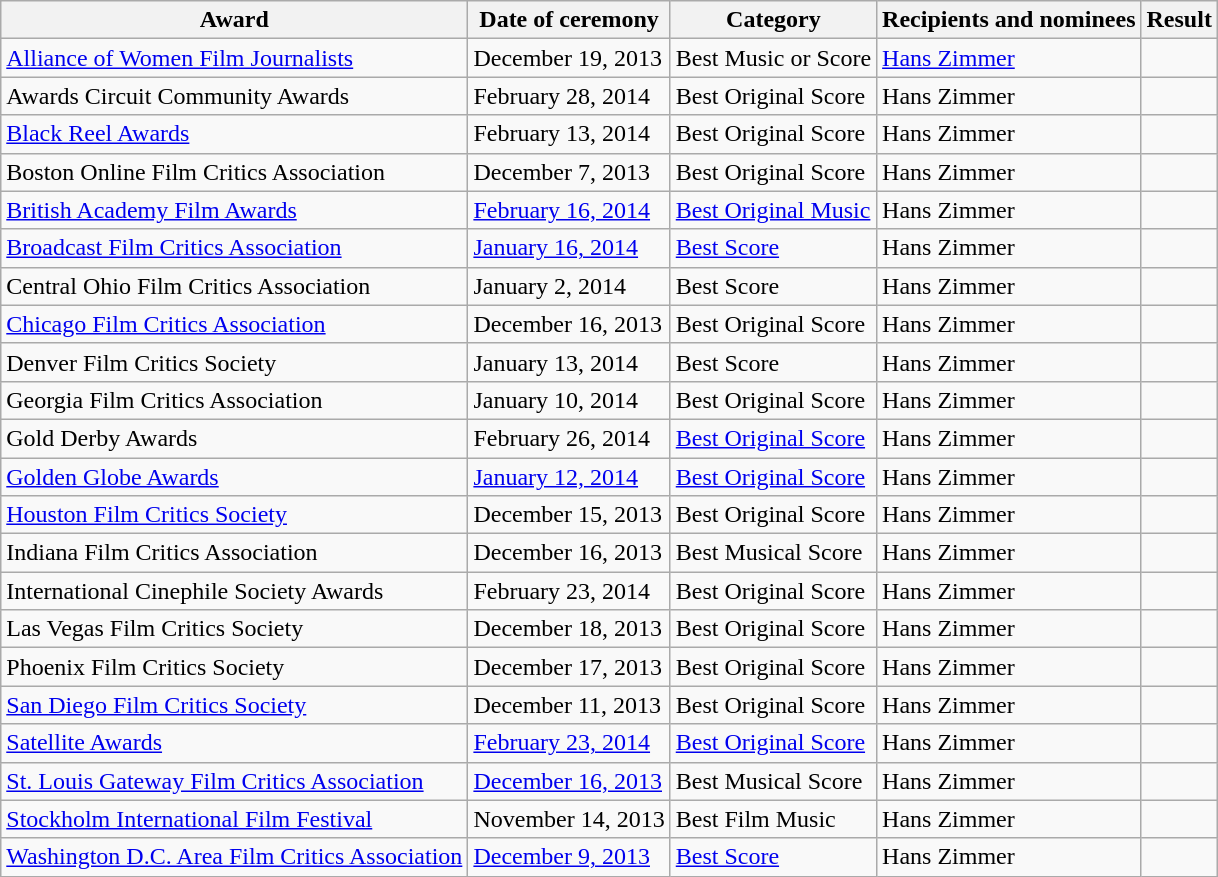<table class="wikitable sortable">
<tr>
<th>Award</th>
<th>Date of ceremony</th>
<th>Category</th>
<th>Recipients and nominees</th>
<th>Result</th>
</tr>
<tr>
<td><a href='#'>Alliance of Women Film Journalists</a></td>
<td>December 19, 2013</td>
<td>Best Music or Score</td>
<td><a href='#'>Hans Zimmer</a></td>
<td></td>
</tr>
<tr>
<td>Awards Circuit Community Awards</td>
<td>February 28, 2014</td>
<td>Best Original Score</td>
<td>Hans Zimmer</td>
<td></td>
</tr>
<tr>
<td><a href='#'>Black Reel Awards</a></td>
<td>February 13, 2014</td>
<td>Best Original Score</td>
<td>Hans Zimmer</td>
<td></td>
</tr>
<tr>
<td>Boston Online Film Critics Association</td>
<td>December 7, 2013</td>
<td>Best Original Score</td>
<td>Hans Zimmer</td>
<td></td>
</tr>
<tr>
<td><a href='#'>British Academy Film Awards</a></td>
<td><a href='#'>February 16, 2014</a></td>
<td><a href='#'>Best Original Music</a></td>
<td>Hans Zimmer</td>
<td></td>
</tr>
<tr>
<td><a href='#'>Broadcast Film Critics Association</a></td>
<td><a href='#'>January 16, 2014</a></td>
<td><a href='#'>Best Score</a></td>
<td>Hans Zimmer</td>
<td></td>
</tr>
<tr>
<td>Central Ohio Film Critics Association</td>
<td>January 2, 2014</td>
<td>Best Score</td>
<td>Hans Zimmer</td>
<td></td>
</tr>
<tr>
<td><a href='#'>Chicago Film Critics Association</a></td>
<td>December 16, 2013</td>
<td>Best Original Score</td>
<td>Hans Zimmer</td>
<td></td>
</tr>
<tr>
<td>Denver Film Critics Society</td>
<td>January 13, 2014</td>
<td>Best Score</td>
<td>Hans Zimmer</td>
<td></td>
</tr>
<tr>
<td>Georgia Film Critics Association</td>
<td>January 10, 2014</td>
<td>Best Original Score</td>
<td>Hans Zimmer</td>
<td></td>
</tr>
<tr>
<td>Gold Derby Awards</td>
<td>February 26, 2014</td>
<td><a href='#'>Best Original Score</a></td>
<td>Hans Zimmer</td>
<td></td>
</tr>
<tr>
<td><a href='#'>Golden Globe Awards</a></td>
<td><a href='#'>January 12, 2014</a></td>
<td><a href='#'>Best Original Score</a></td>
<td>Hans Zimmer</td>
<td></td>
</tr>
<tr>
<td><a href='#'>Houston Film Critics Society</a></td>
<td>December 15, 2013</td>
<td>Best Original Score</td>
<td>Hans Zimmer</td>
<td></td>
</tr>
<tr>
<td>Indiana Film Critics Association</td>
<td>December 16, 2013</td>
<td>Best Musical Score</td>
<td>Hans Zimmer</td>
<td></td>
</tr>
<tr>
<td>International Cinephile Society Awards</td>
<td>February 23, 2014</td>
<td>Best Original Score</td>
<td>Hans Zimmer</td>
<td></td>
</tr>
<tr>
<td>Las Vegas Film Critics Society</td>
<td>December 18, 2013</td>
<td>Best Original Score</td>
<td>Hans Zimmer</td>
<td></td>
</tr>
<tr>
<td>Phoenix Film Critics Society</td>
<td>December 17, 2013</td>
<td>Best Original Score</td>
<td>Hans Zimmer</td>
<td></td>
</tr>
<tr>
<td><a href='#'>San Diego Film Critics Society</a></td>
<td>December 11, 2013</td>
<td>Best Original Score</td>
<td>Hans Zimmer</td>
<td></td>
</tr>
<tr>
<td><a href='#'>Satellite Awards</a></td>
<td><a href='#'>February 23, 2014</a></td>
<td><a href='#'>Best Original Score</a></td>
<td>Hans Zimmer</td>
<td></td>
</tr>
<tr>
<td><a href='#'>St. Louis Gateway Film Critics Association</a></td>
<td><a href='#'>December 16, 2013</a></td>
<td>Best Musical Score</td>
<td>Hans Zimmer</td>
<td></td>
</tr>
<tr>
<td><a href='#'>Stockholm International Film Festival</a></td>
<td>November 14, 2013</td>
<td>Best Film Music</td>
<td>Hans Zimmer</td>
<td></td>
</tr>
<tr>
<td><a href='#'>Washington D.C. Area Film Critics Association</a></td>
<td><a href='#'>December 9, 2013</a></td>
<td><a href='#'>Best Score</a></td>
<td>Hans Zimmer</td>
<td></td>
</tr>
</table>
